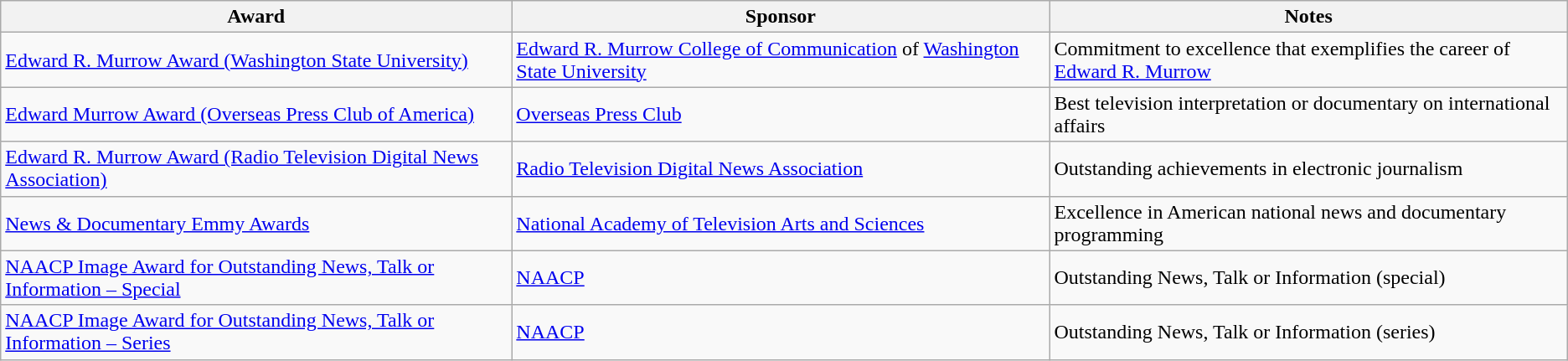<table class="wikitable sortable">
<tr>
<th>Award</th>
<th>Sponsor</th>
<th>Notes</th>
</tr>
<tr>
<td><a href='#'>Edward R. Murrow Award (Washington State University)</a></td>
<td><a href='#'>Edward R. Murrow College of Communication</a> of <a href='#'>Washington State University</a></td>
<td>Commitment to excellence that exemplifies the career of <a href='#'>Edward R. Murrow</a></td>
</tr>
<tr>
<td><a href='#'>Edward Murrow Award (Overseas Press Club of America)</a></td>
<td><a href='#'>Overseas Press Club</a></td>
<td>Best television interpretation or documentary on international affairs</td>
</tr>
<tr>
<td><a href='#'>Edward R. Murrow Award (Radio Television Digital News Association)</a></td>
<td><a href='#'>Radio Television Digital News Association</a></td>
<td>Outstanding achievements in electronic journalism</td>
</tr>
<tr>
<td><a href='#'>News & Documentary Emmy Awards</a></td>
<td><a href='#'>National Academy of Television Arts and Sciences</a></td>
<td>Excellence in American national news and documentary programming</td>
</tr>
<tr>
<td><a href='#'>NAACP Image Award for Outstanding News, Talk or Information – Special</a></td>
<td><a href='#'>NAACP</a></td>
<td>Outstanding News, Talk or Information (special)</td>
</tr>
<tr>
<td><a href='#'>NAACP Image Award for Outstanding News, Talk or Information – Series</a></td>
<td><a href='#'>NAACP</a></td>
<td>Outstanding News, Talk or Information (series)</td>
</tr>
</table>
